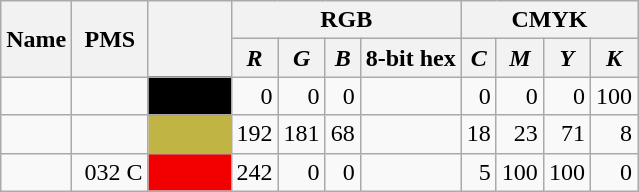<table class="wikitable" style="text-align: right">
<tr>
<th rowspan="2" style="text-align:center">Name</th>
<th rowspan="2" style="text-align:center; padding-left:.5em; padding-right:.5em">PMS</th>
<th rowspan="2" style="width:3em; min-width:3em"></th>
<th colspan="4" style="text-align:center">RGB</th>
<th colspan="4" style="text-align:center">CMYK</th>
</tr>
<tr>
<th style="text-align:center"><em>R</em></th>
<th style="text-align:center"><em>G</em></th>
<th style="text-align:center"><em>B</em></th>
<th style="text-align:center">8-bit hex</th>
<th style="text-align:center"><em>C</em></th>
<th style="text-align:center"><em>M</em></th>
<th style="text-align:center"><em>Y</em></th>
<th style="text-align:center"><em>K</em></th>
</tr>
<tr>
<td style="text-align:left"></td>
<td></td>
<td style="background:#000000" title="#FFFFFF"></td>
<td>0</td>
<td>0</td>
<td>0</td>
<td></td>
<td>0</td>
<td>0</td>
<td>0</td>
<td>100</td>
</tr>
<tr>
<td style="text-align:left"></td>
<td></td>
<td style="background:#C0B544" title="#C0B544"></td>
<td>192</td>
<td>181</td>
<td>68</td>
<td></td>
<td>18</td>
<td>23</td>
<td>71</td>
<td>8</td>
</tr>
<tr>
<td style="text-align:left"></td>
<td>032 C</td>
<td style="background:#F20000" title="#F20000"></td>
<td>242</td>
<td>0</td>
<td>0</td>
<td></td>
<td>5</td>
<td>100</td>
<td>100</td>
<td>0</td>
</tr>
</table>
